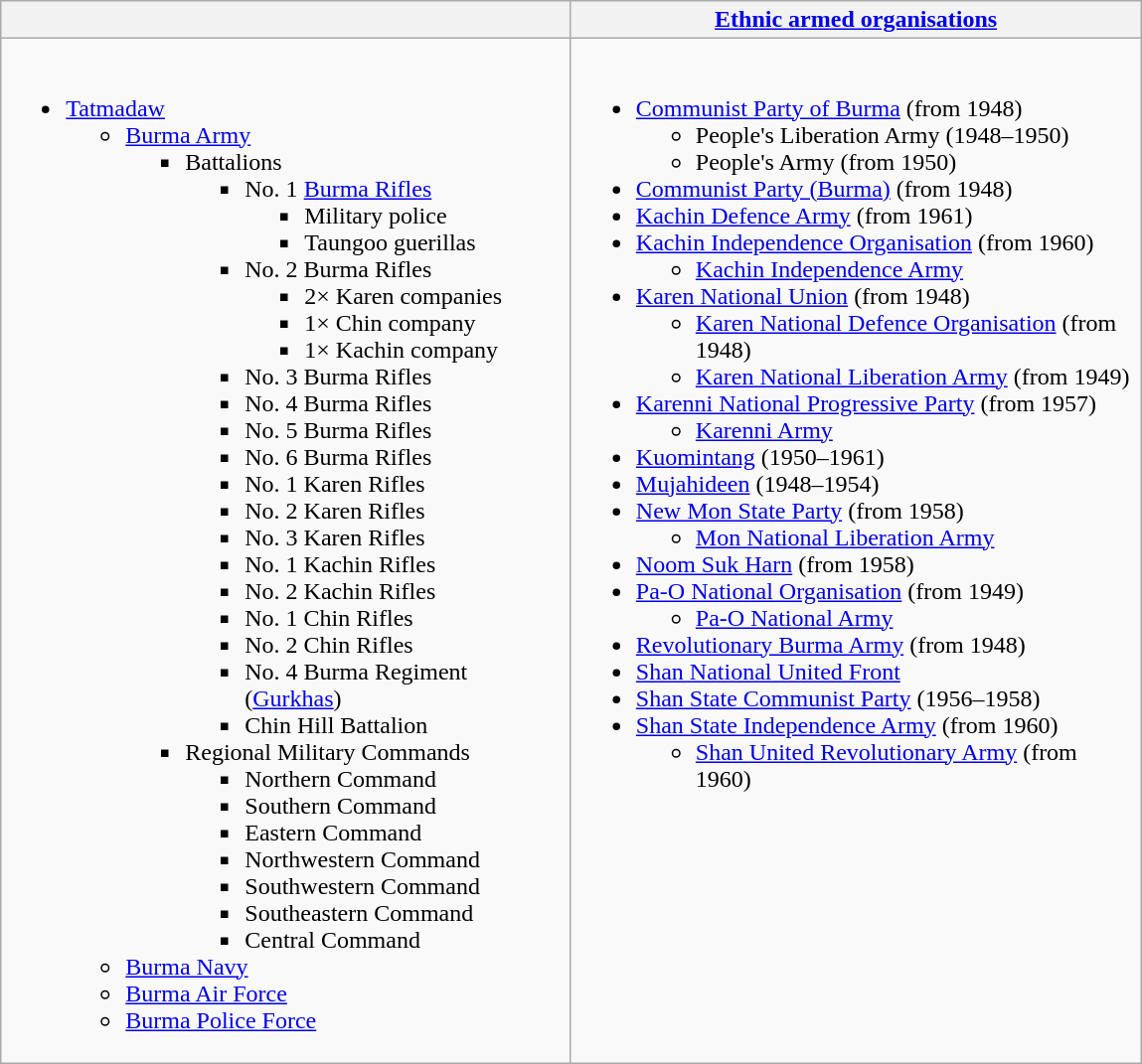<table class="wikitable" width="auto">
<tr>
<th style="width:375px"> </th>
<th style="width:375px"><a href='#'>Ethnic armed organisations</a></th>
</tr>
<tr>
<td valign="top"><br><ul><li><a href='#'>Tatmadaw</a><ul><li> <a href='#'>Burma Army</a><ul><li>Battalions<ul><li>No. 1 <a href='#'>Burma Rifles</a><ul><li>Military police</li><li>Taungoo guerillas</li></ul></li><li>No. 2 Burma Rifles<ul><li>2× Karen companies</li><li>1× Chin company</li><li>1× Kachin company</li></ul></li><li>No. 3 Burma Rifles</li><li>No. 4 Burma Rifles</li><li>No. 5 Burma Rifles</li><li>No. 6 Burma Rifles</li><li>No. 1 Karen Rifles</li><li>No. 2 Karen Rifles</li><li>No. 3 Karen Rifles</li><li>No. 1 Kachin Rifles</li><li>No. 2 Kachin Rifles</li><li>No. 1 Chin Rifles</li><li>No. 2 Chin Rifles</li><li>No. 4 Burma Regiment (<a href='#'>Gurkhas</a>)</li><li>Chin Hill Battalion</li></ul></li><li>Regional Military Commands<ul><li>Northern Command</li><li>Southern Command</li><li>Eastern Command</li><li>Northwestern Command</li><li>Southwestern Command</li><li>Southeastern Command</li><li>Central Command</li></ul></li></ul></li><li> <a href='#'>Burma Navy</a></li><li> <a href='#'>Burma Air Force</a></li><li><a href='#'>Burma Police Force</a></li></ul></li></ul></td>
<td valign="top"><br><ul><li> <a href='#'>Communist Party of Burma</a> (from 1948)<ul><li>People's Liberation Army (1948–1950)</li><li>People's Army (from 1950)</li></ul></li><li> <a href='#'>Communist Party (Burma)</a> (from 1948)</li><li> <a href='#'>Kachin Defence Army</a> (from 1961)</li><li> <a href='#'>Kachin Independence Organisation</a> (from 1960)<ul><li><a href='#'>Kachin Independence Army</a></li></ul></li><li> <a href='#'>Karen National Union</a> (from 1948)<ul><li> <a href='#'>Karen National Defence Organisation</a> (from 1948)</li><li> <a href='#'>Karen National Liberation Army</a> (from 1949)</li></ul></li><li> <a href='#'>Karenni National Progressive Party</a> (from 1957)<ul><li> <a href='#'>Karenni Army</a></li></ul></li><li> <a href='#'>Kuomintang</a> (1950–1961)</li><li> <a href='#'>Mujahideen</a> (1948–1954)</li><li> <a href='#'>New Mon State Party</a> (from 1958)<ul><li><a href='#'>Mon National Liberation Army</a></li></ul></li><li><a href='#'>Noom Suk Harn</a> (from 1958)</li><li> <a href='#'>Pa-O National Organisation</a> (from 1949)<ul><li><a href='#'>Pa-O National Army</a></li></ul></li><li><a href='#'>Revolutionary Burma Army</a> (from 1948)</li><li><a href='#'>Shan National United Front</a></li><li><a href='#'>Shan State Communist Party</a> (1956–1958)</li><li><a href='#'>Shan State Independence Army</a> (from 1960)<ul><li> <a href='#'>Shan United Revolutionary Army</a> (from 1960)</li></ul></li></ul></td>
</tr>
</table>
